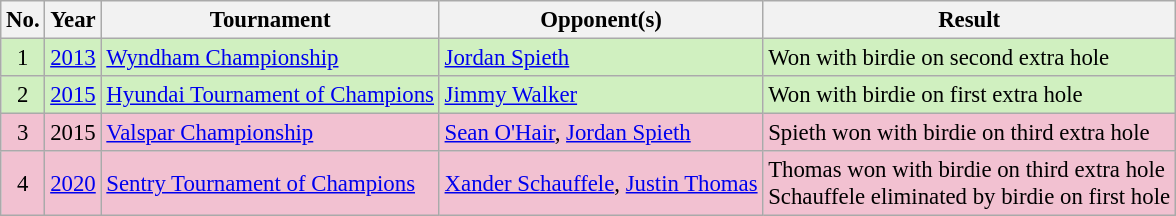<table class="wikitable" style="font-size:95%;">
<tr>
<th>No.</th>
<th>Year</th>
<th>Tournament</th>
<th>Opponent(s)</th>
<th>Result</th>
</tr>
<tr style="background:#D0F0C0;">
<td align=center>1</td>
<td><a href='#'>2013</a></td>
<td><a href='#'>Wyndham Championship</a></td>
<td> <a href='#'>Jordan Spieth</a></td>
<td>Won with birdie on second extra hole</td>
</tr>
<tr style="background:#D0F0C0;">
<td align=center>2</td>
<td><a href='#'>2015</a></td>
<td><a href='#'>Hyundai Tournament of Champions</a></td>
<td> <a href='#'>Jimmy Walker</a></td>
<td>Won with birdie on first extra hole</td>
</tr>
<tr style="background:#F2C1D1;">
<td align=center>3</td>
<td>2015</td>
<td><a href='#'>Valspar Championship</a></td>
<td> <a href='#'>Sean O'Hair</a>,  <a href='#'>Jordan Spieth</a></td>
<td>Spieth won with birdie on third extra hole</td>
</tr>
<tr style="background:#F2C1D1;">
<td align=center>4</td>
<td><a href='#'>2020</a></td>
<td><a href='#'>Sentry Tournament of Champions</a></td>
<td> <a href='#'>Xander Schauffele</a>,  <a href='#'>Justin Thomas</a></td>
<td>Thomas won with birdie on third extra hole<br>Schauffele eliminated by birdie on first hole</td>
</tr>
</table>
